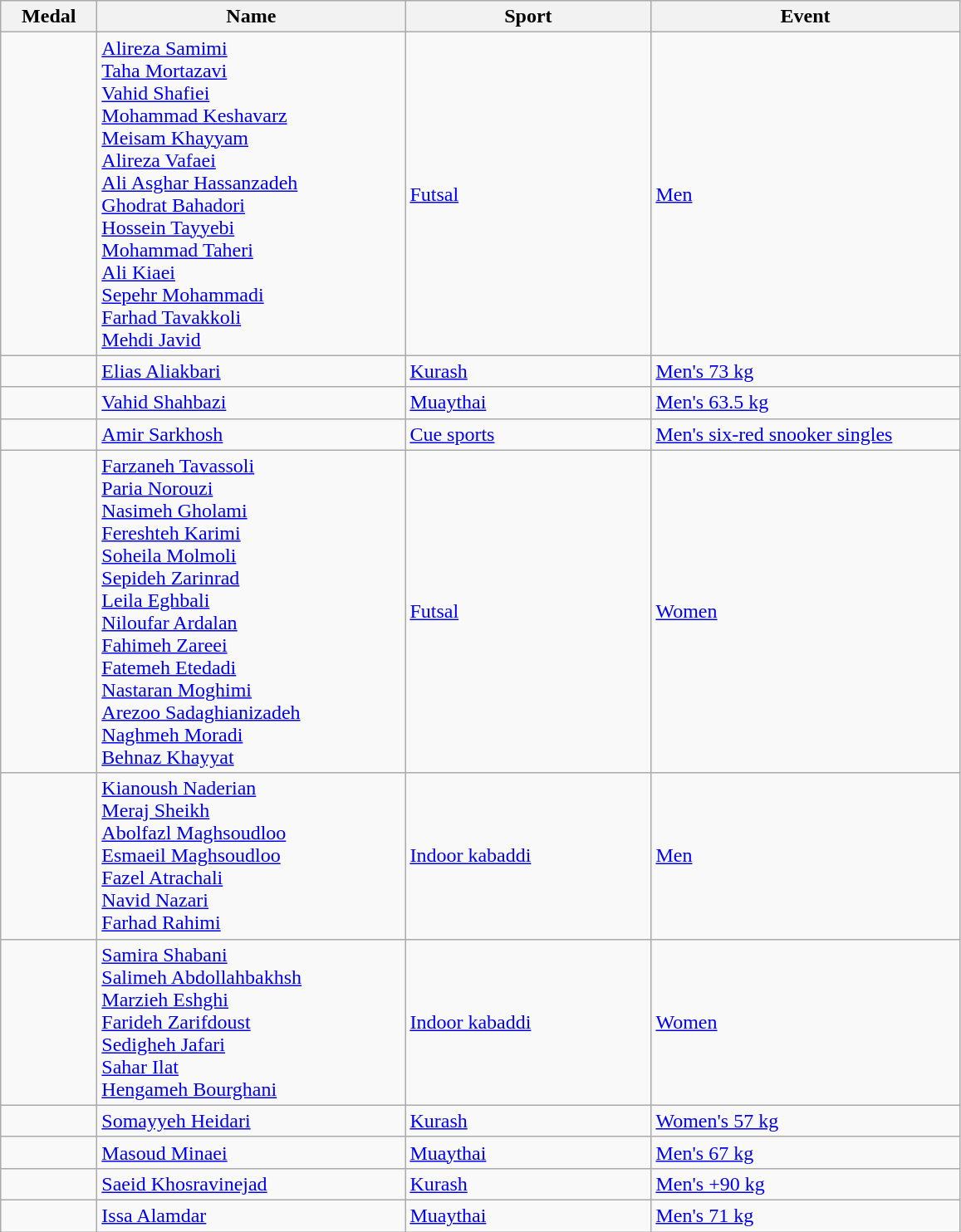<table class="wikitable sortable" style="text-align:left;">
<tr>
<th width="70">Medal</th>
<th width="240">Name</th>
<th width="190">Sport</th>
<th width="240">Event</th>
</tr>
<tr>
<td></td>
<td><a href='#'>Alireza Samimi</a><br><a href='#'>Taha Mortazavi</a><br><a href='#'>Vahid Shafiei</a><br><a href='#'>Mohammad Keshavarz</a><br><a href='#'>Meisam Khayyam</a><br><a href='#'>Alireza Vafaei</a><br><a href='#'>Ali Asghar Hassanzadeh</a><br><a href='#'>Ghodrat Bahadori</a><br><a href='#'>Hossein Tayyebi</a><br><a href='#'>Mohammad Taheri</a><br><a href='#'>Ali Kiaei</a><br><a href='#'>Sepehr Mohammadi</a><br><a href='#'>Farhad Tavakkoli</a><br><a href='#'>Mehdi Javid</a></td>
<td><a href='#'>Futsal</a></td>
<td><a href='#'>Men</a></td>
</tr>
<tr>
<td></td>
<td><a href='#'>Elias Aliakbari</a></td>
<td><a href='#'>Kurash</a></td>
<td><a href='#'>Men's 73 kg</a></td>
</tr>
<tr>
<td></td>
<td><a href='#'>Vahid Shahbazi</a></td>
<td><a href='#'>Muaythai</a></td>
<td><a href='#'>Men's 63.5 kg</a></td>
</tr>
<tr>
<td></td>
<td><a href='#'>Amir Sarkhosh</a></td>
<td><a href='#'>Cue sports</a></td>
<td><a href='#'>Men's six-red snooker singles</a></td>
</tr>
<tr>
<td></td>
<td><a href='#'>Farzaneh Tavassoli</a><br><a href='#'>Paria Norouzi</a><br><a href='#'>Nasimeh Gholami</a><br><a href='#'>Fereshteh Karimi</a><br><a href='#'>Soheila Molmoli</a><br><a href='#'>Sepideh Zarinrad</a><br><a href='#'>Leila Eghbali</a><br><a href='#'>Niloufar Ardalan</a><br><a href='#'>Fahimeh Zareei</a><br><a href='#'>Fatemeh Etedadi</a><br><a href='#'>Nastaran Moghimi</a><br><a href='#'>Arezoo Sadaghianizadeh</a><br><a href='#'>Naghmeh Moradi</a><br><a href='#'>Behnaz Khayyat</a></td>
<td><a href='#'>Futsal</a></td>
<td><a href='#'>Women</a></td>
</tr>
<tr>
<td></td>
<td><a href='#'>Kianoush Naderian</a><br><a href='#'>Meraj Sheikh</a><br><a href='#'>Abolfazl Maghsoudloo</a><br><a href='#'>Esmaeil Maghsoudloo</a><br><a href='#'>Fazel Atrachali</a><br><a href='#'>Navid Nazari</a><br><a href='#'>Farhad Rahimi</a></td>
<td><a href='#'>Indoor kabaddi</a></td>
<td><a href='#'>Men</a></td>
</tr>
<tr>
<td></td>
<td><a href='#'>Samira Shabani</a><br><a href='#'>Salimeh Abdollahbakhsh</a><br><a href='#'>Marzieh Eshghi</a><br><a href='#'>Farideh Zarifdoust</a><br><a href='#'>Sedigheh Jafari</a><br><a href='#'>Sahar Ilat</a><br><a href='#'>Hengameh Bourghani</a></td>
<td><a href='#'>Indoor kabaddi</a></td>
<td><a href='#'>Women</a></td>
</tr>
<tr>
<td></td>
<td><a href='#'>Somayyeh Heidari</a></td>
<td><a href='#'>Kurash</a></td>
<td><a href='#'>Women's 57 kg</a></td>
</tr>
<tr>
<td></td>
<td><a href='#'>Masoud Minaei</a></td>
<td><a href='#'>Muaythai</a></td>
<td><a href='#'>Men's 67 kg</a></td>
</tr>
<tr>
<td></td>
<td><a href='#'>Saeid Khosravinejad</a></td>
<td><a href='#'>Kurash</a></td>
<td><a href='#'>Men's +90 kg</a></td>
</tr>
<tr>
<td></td>
<td><a href='#'>Issa Alamdar</a></td>
<td><a href='#'>Muaythai</a></td>
<td><a href='#'>Men's 71 kg</a></td>
</tr>
</table>
